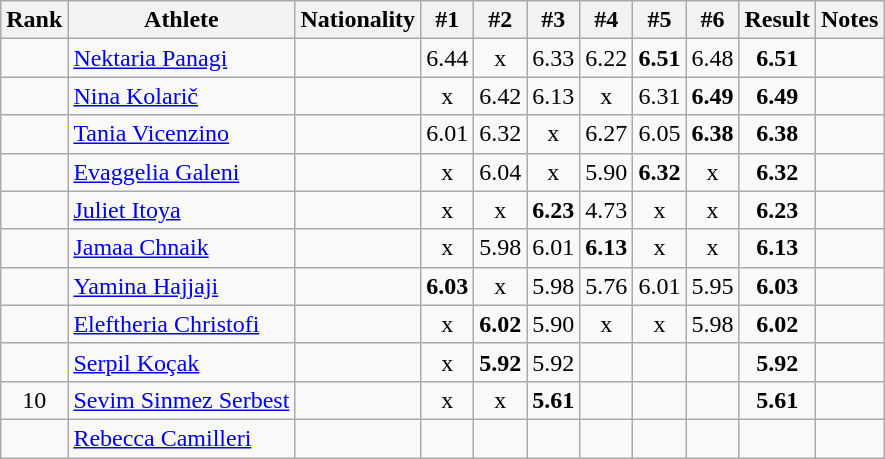<table class="wikitable sortable" style="text-align:center">
<tr>
<th>Rank</th>
<th>Athlete</th>
<th>Nationality</th>
<th>#1</th>
<th>#2</th>
<th>#3</th>
<th>#4</th>
<th>#5</th>
<th>#6</th>
<th>Result</th>
<th>Notes</th>
</tr>
<tr>
<td></td>
<td align="left"><a href='#'>Nektaria Panagi</a></td>
<td align="left"></td>
<td>6.44</td>
<td>x</td>
<td>6.33</td>
<td>6.22</td>
<td><strong>6.51</strong></td>
<td>6.48</td>
<td><strong>6.51</strong></td>
<td></td>
</tr>
<tr>
<td></td>
<td align="left"><a href='#'>Nina Kolarič</a></td>
<td align="left"></td>
<td>x</td>
<td>6.42</td>
<td>6.13</td>
<td>x</td>
<td>6.31</td>
<td><strong>6.49</strong></td>
<td><strong>6.49</strong></td>
<td></td>
</tr>
<tr>
<td></td>
<td align="left"><a href='#'>Tania Vicenzino</a></td>
<td align="left"></td>
<td>6.01</td>
<td>6.32</td>
<td>x</td>
<td>6.27</td>
<td>6.05</td>
<td><strong>6.38</strong></td>
<td><strong>6.38</strong></td>
<td></td>
</tr>
<tr>
<td></td>
<td align="left"><a href='#'>Evaggelia Galeni</a></td>
<td align="left"></td>
<td>x</td>
<td>6.04</td>
<td>x</td>
<td>5.90</td>
<td><strong>6.32</strong></td>
<td>x</td>
<td><strong>6.32</strong></td>
<td></td>
</tr>
<tr>
<td></td>
<td align="left"><a href='#'>Juliet Itoya</a></td>
<td align="left"></td>
<td>x</td>
<td>x</td>
<td><strong>6.23</strong></td>
<td>4.73</td>
<td>x</td>
<td>x</td>
<td><strong>6.23</strong></td>
<td></td>
</tr>
<tr>
<td></td>
<td align="left"><a href='#'>Jamaa Chnaik</a></td>
<td align="left"></td>
<td>x</td>
<td>5.98</td>
<td>6.01</td>
<td><strong>6.13</strong></td>
<td>x</td>
<td>x</td>
<td><strong>6.13</strong></td>
<td></td>
</tr>
<tr>
<td></td>
<td align="left"><a href='#'>Yamina Hajjaji</a></td>
<td align="left"></td>
<td><strong>6.03</strong></td>
<td>x</td>
<td>5.98</td>
<td>5.76</td>
<td>6.01</td>
<td>5.95</td>
<td><strong>6.03</strong></td>
<td></td>
</tr>
<tr>
<td></td>
<td align="left"><a href='#'>Eleftheria Christofi</a></td>
<td align="left"></td>
<td>x</td>
<td><strong>6.02</strong></td>
<td>5.90</td>
<td>x</td>
<td>x</td>
<td>5.98</td>
<td><strong>6.02</strong></td>
<td></td>
</tr>
<tr>
<td></td>
<td align="left"><a href='#'>Serpil Koçak</a></td>
<td align="left"></td>
<td>x</td>
<td><strong>5.92</strong></td>
<td>5.92</td>
<td></td>
<td></td>
<td></td>
<td><strong>5.92</strong></td>
<td></td>
</tr>
<tr>
<td>10</td>
<td align="left"><a href='#'>Sevim Sinmez Serbest</a></td>
<td align="left"></td>
<td>x</td>
<td>x</td>
<td><strong>5.61</strong></td>
<td></td>
<td></td>
<td></td>
<td><strong>5.61</strong></td>
<td></td>
</tr>
<tr>
<td></td>
<td align="left"><a href='#'>Rebecca Camilleri</a></td>
<td align="left"></td>
<td></td>
<td></td>
<td></td>
<td></td>
<td></td>
<td></td>
<td><strong></strong></td>
<td></td>
</tr>
</table>
